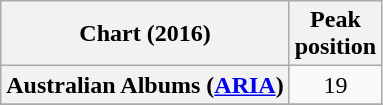<table class="wikitable sortable plainrowheaders" style="text-align:center">
<tr>
<th scope="col">Chart (2016)</th>
<th scope="col">Peak<br> position</th>
</tr>
<tr>
<th scope="row">Australian Albums (<a href='#'>ARIA</a>)</th>
<td>19</td>
</tr>
<tr>
</tr>
</table>
